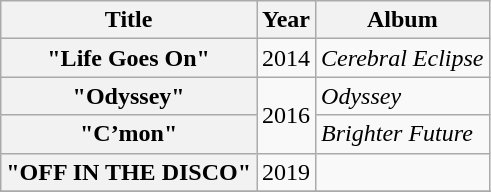<table class="wikitable plainrowheaders">
<tr>
<th rowspan="1" width:10em;>Title</th>
<th rowspan="1" width:30em;>Year</th>
<th rowspan="1" width:10em;>Album</th>
</tr>
<tr>
<th scope="row">"Life Goes On"<br></th>
<td>2014</td>
<td><em>Cerebral Eclipse</em></td>
</tr>
<tr>
<th scope="row">"Odyssey"<br></th>
<td rowspan="2">2016</td>
<td><em>Odyssey</em></td>
</tr>
<tr>
<th scope="row">"C’mon"<br></th>
<td><em>Brighter Future</em></td>
</tr>
<tr>
<th scope="row">"OFF IN THE DISCO"<br></th>
<td>2019</td>
<td></td>
</tr>
<tr>
</tr>
</table>
